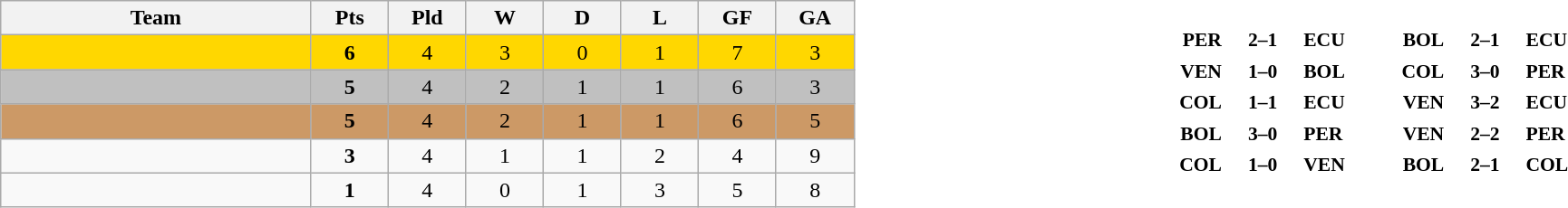<table cellpadding="0" cellspacing="0" width="100%">
<tr>
<td width="60%"><br><table class="wikitable" style="text-align: center;">
<tr>
<th width="20%">Team</th>
<th width="5%">Pts</th>
<th width="5%">Pld</th>
<th width="5%">W</th>
<th width="5%">D</th>
<th width="5%">L</th>
<th width="5%">GF</th>
<th width="5%">GA</th>
</tr>
<tr bgcolor="gold">
<td align="left"></td>
<td><strong>6</strong></td>
<td>4</td>
<td>3</td>
<td>0</td>
<td>1</td>
<td>7</td>
<td>3</td>
</tr>
<tr bgcolor="silver">
<td align="left"></td>
<td><strong>5</strong></td>
<td>4</td>
<td>2</td>
<td>1</td>
<td>1</td>
<td>6</td>
<td>3</td>
</tr>
<tr bgcolor="CC9966">
<td align="left"></td>
<td><strong>5</strong></td>
<td>4</td>
<td>2</td>
<td>1</td>
<td>1</td>
<td>6</td>
<td>5</td>
</tr>
<tr>
<td align="left"></td>
<td><strong>3</strong></td>
<td>4</td>
<td>1</td>
<td>1</td>
<td>2</td>
<td>4</td>
<td>9</td>
</tr>
<tr>
<td align="left"></td>
<td><strong>1</strong></td>
<td>4</td>
<td>0</td>
<td>1</td>
<td>3</td>
<td>5</td>
<td>8</td>
</tr>
</table>
</td>
<td width="40%"><br><table cellpadding="2" style="font-size:90%; margin: 0 auto;">
<tr>
<td width="20%" align="right"><strong>PER</strong></td>
<td align="center"><strong>2–1</strong></td>
<td><strong>ECU</strong></td>
<td width="10%" align="right"><strong>BOL</strong></td>
<td align="center"><strong>2–1</strong></td>
<td><strong>ECU</strong></td>
</tr>
<tr>
<td width="20%" align="right"><strong>VEN</strong></td>
<td align="center"><strong>1–0</strong></td>
<td><strong>BOL</strong></td>
<td width="10%" align="right"><strong>COL</strong></td>
<td align="center"><strong>3–0</strong></td>
<td><strong>PER</strong></td>
</tr>
<tr>
<td width="20%" align="right"><strong>COL</strong></td>
<td align="center"><strong>1–1</strong></td>
<td><strong>ECU</strong></td>
<td width="10%" align="right"><strong>VEN</strong></td>
<td align="center"><strong>3–2</strong></td>
<td><strong>ECU</strong></td>
</tr>
<tr>
<td width="20%" align="right"><strong>BOL</strong></td>
<td align="center"><strong>3–0</strong></td>
<td><strong>PER</strong></td>
<td width="10%" align="right"><strong>VEN</strong></td>
<td align="center"><strong>2–2</strong></td>
<td><strong>PER</strong></td>
</tr>
<tr>
<td width="20%" align="right"><strong>COL</strong></td>
<td align="center"><strong>1–0</strong></td>
<td><strong>VEN</strong></td>
<td width="10%" align="right"><strong>BOL</strong></td>
<td align="center"><strong>2–1</strong></td>
<td><strong>COL</strong></td>
</tr>
<tr>
</tr>
</table>
</td>
</tr>
</table>
